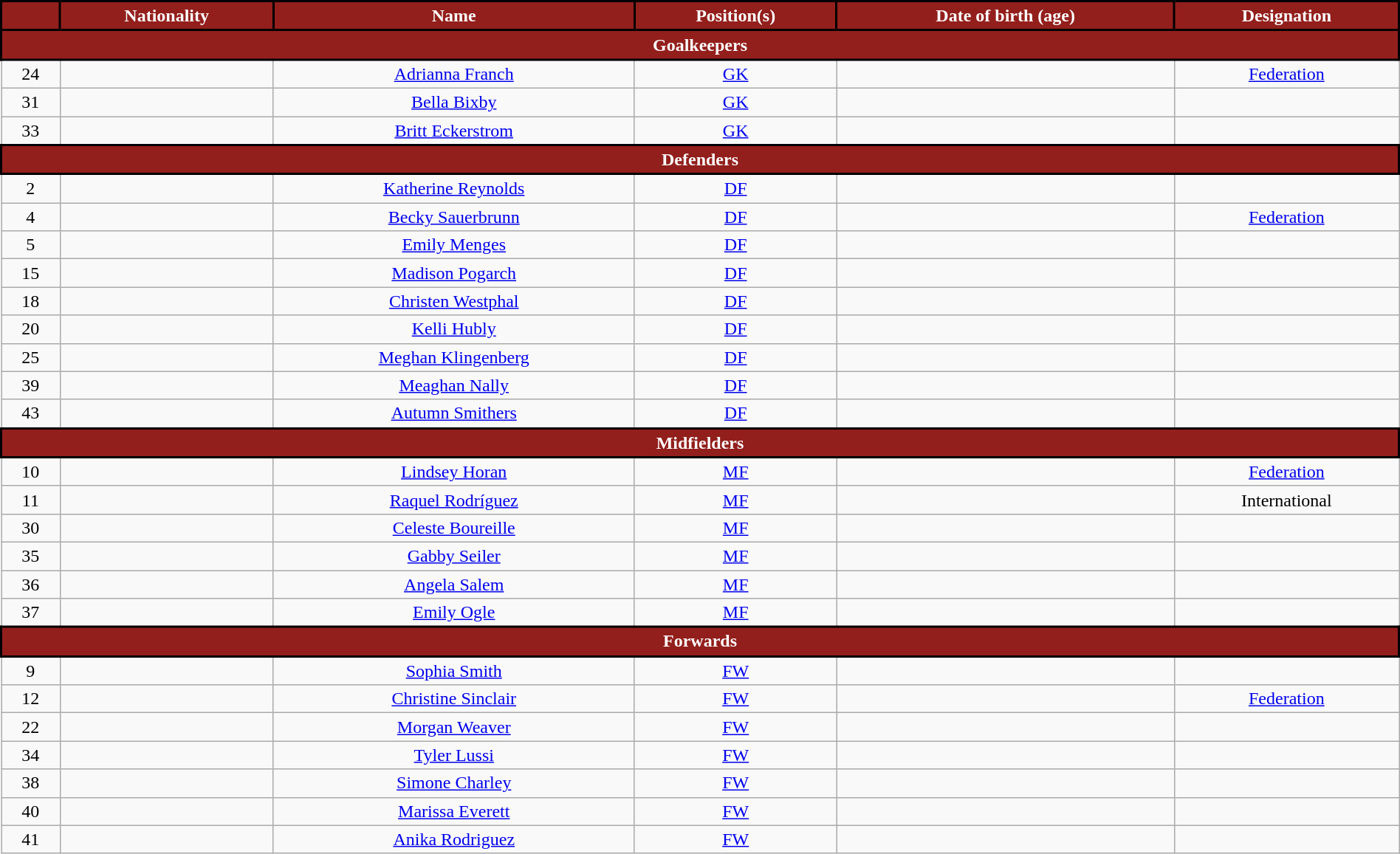<table class="wikitable" style="text-align:center; font-size:100%; width:100%;">
<tr>
<th style="background:#921f1c; color:#FFFFFF; border:2px solid #000000; text-align:center;"></th>
<th style="background:#921f1c; color:#FFFFFF; border:2px solid #000000; text-align:center;">Nationality</th>
<th style="background:#921f1c; color:#FFFFFF; border:2px solid #000000; text-align:center;">Name</th>
<th style="background:#921f1c; color:#FFFFFF; border:2px solid #000000; text-align:center;">Position(s)</th>
<th style="background:#921f1c; color:#FFFFFF; border:2px solid #000000; text-align:center;">Date of birth (age)</th>
<th style="background:#921f1c; color:#FFFFFF; border:2px solid #000000; text-align:center;">Designation</th>
</tr>
<tr>
<th colspan="6" style="text-align:center; background:#921f1c; color:#FFFFFF; border:2px solid #000000;">Goalkeepers</th>
</tr>
<tr>
<td>24</td>
<td></td>
<td><a href='#'>Adrianna Franch</a></td>
<td><a href='#'>GK</a></td>
<td></td>
<td><a href='#'>Federation</a></td>
</tr>
<tr>
<td>31</td>
<td></td>
<td><a href='#'>Bella Bixby</a></td>
<td><a href='#'>GK</a></td>
<td></td>
<td></td>
</tr>
<tr>
<td>33</td>
<td></td>
<td><a href='#'>Britt Eckerstrom</a></td>
<td><a href='#'>GK</a></td>
<td></td>
<td></td>
</tr>
<tr>
<th colspan="6" style="text-align:center; background:#921f1c; color:#FFFFFF; border:2px solid #000000;">Defenders</th>
</tr>
<tr>
<td>2</td>
<td></td>
<td><a href='#'>Katherine Reynolds</a></td>
<td><a href='#'>DF</a></td>
<td></td>
<td></td>
</tr>
<tr>
<td>4</td>
<td></td>
<td><a href='#'>Becky Sauerbrunn</a></td>
<td><a href='#'>DF</a></td>
<td></td>
<td><a href='#'>Federation</a></td>
</tr>
<tr>
<td>5</td>
<td></td>
<td><a href='#'>Emily Menges</a></td>
<td><a href='#'>DF</a></td>
<td></td>
<td></td>
</tr>
<tr>
<td>15</td>
<td></td>
<td><a href='#'>Madison Pogarch</a></td>
<td><a href='#'>DF</a></td>
<td></td>
<td></td>
</tr>
<tr>
<td>18</td>
<td></td>
<td><a href='#'>Christen Westphal</a></td>
<td><a href='#'>DF</a></td>
<td></td>
<td></td>
</tr>
<tr>
<td>20</td>
<td></td>
<td><a href='#'>Kelli Hubly</a></td>
<td><a href='#'>DF</a></td>
<td></td>
<td></td>
</tr>
<tr>
<td>25</td>
<td></td>
<td><a href='#'>Meghan Klingenberg</a></td>
<td><a href='#'>DF</a></td>
<td></td>
<td></td>
</tr>
<tr>
<td>39</td>
<td></td>
<td><a href='#'>Meaghan Nally</a></td>
<td><a href='#'>DF</a></td>
<td></td>
<td></td>
</tr>
<tr>
<td>43</td>
<td></td>
<td><a href='#'>Autumn Smithers</a></td>
<td><a href='#'>DF</a></td>
<td></td>
<td></td>
</tr>
<tr>
<th colspan="6" style="text-align:center; background:#921f1c; color:#FFFFFF; border:2px solid #000000;">Midfielders</th>
</tr>
<tr>
<td>10</td>
<td></td>
<td><a href='#'>Lindsey Horan</a></td>
<td><a href='#'>MF</a></td>
<td></td>
<td><a href='#'>Federation</a></td>
</tr>
<tr>
<td>11</td>
<td></td>
<td><a href='#'>Raquel Rodríguez</a></td>
<td><a href='#'>MF</a></td>
<td></td>
<td>International</td>
</tr>
<tr>
<td>30</td>
<td></td>
<td><a href='#'>Celeste Boureille</a></td>
<td><a href='#'>MF</a></td>
<td></td>
<td></td>
</tr>
<tr>
<td>35</td>
<td></td>
<td><a href='#'>Gabby Seiler</a></td>
<td><a href='#'>MF</a></td>
<td></td>
<td></td>
</tr>
<tr>
<td>36</td>
<td></td>
<td><a href='#'>Angela Salem</a></td>
<td><a href='#'>MF</a></td>
<td></td>
<td></td>
</tr>
<tr>
<td>37</td>
<td></td>
<td><a href='#'>Emily Ogle</a></td>
<td><a href='#'>MF</a></td>
<td></td>
<td></td>
</tr>
<tr>
<th colspan="6" style="text-align:center; background:#921f1c; color:#FFFFFF; border:2px solid #000000;">Forwards</th>
</tr>
<tr>
<td>9</td>
<td></td>
<td><a href='#'>Sophia Smith</a></td>
<td><a href='#'>FW</a></td>
<td></td>
<td></td>
</tr>
<tr>
<td>12</td>
<td></td>
<td><a href='#'>Christine Sinclair</a></td>
<td><a href='#'>FW</a></td>
<td></td>
<td><a href='#'>Federation</a></td>
</tr>
<tr>
<td>22</td>
<td></td>
<td><a href='#'>Morgan Weaver</a></td>
<td><a href='#'>FW</a></td>
<td></td>
<td></td>
</tr>
<tr>
<td>34</td>
<td></td>
<td><a href='#'>Tyler Lussi</a></td>
<td><a href='#'>FW</a></td>
<td></td>
<td></td>
</tr>
<tr>
<td>38</td>
<td></td>
<td><a href='#'>Simone Charley</a></td>
<td><a href='#'>FW</a></td>
<td></td>
<td></td>
</tr>
<tr>
<td>40</td>
<td></td>
<td><a href='#'>Marissa Everett</a></td>
<td><a href='#'>FW</a></td>
<td></td>
<td></td>
</tr>
<tr>
<td>41</td>
<td></td>
<td><a href='#'>Anika Rodriguez</a></td>
<td><a href='#'>FW</a></td>
<td></td>
<td></td>
</tr>
</table>
